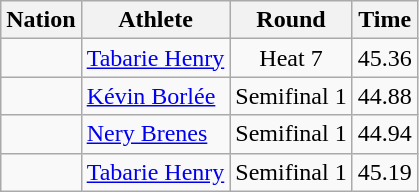<table class="wikitable sortable" style="text-align:center">
<tr>
<th>Nation</th>
<th>Athlete</th>
<th>Round</th>
<th>Time</th>
</tr>
<tr>
<td align=left></td>
<td align=left><a href='#'>Tabarie Henry</a></td>
<td>Heat 7</td>
<td>45.36</td>
</tr>
<tr>
<td align=left></td>
<td align=left><a href='#'>Kévin Borlée</a></td>
<td>Semifinal 1</td>
<td>44.88</td>
</tr>
<tr>
<td align=left></td>
<td align=left><a href='#'>Nery Brenes</a></td>
<td>Semifinal 1</td>
<td>44.94</td>
</tr>
<tr>
<td align=left></td>
<td align=left><a href='#'>Tabarie Henry</a></td>
<td>Semifinal 1</td>
<td>45.19</td>
</tr>
</table>
